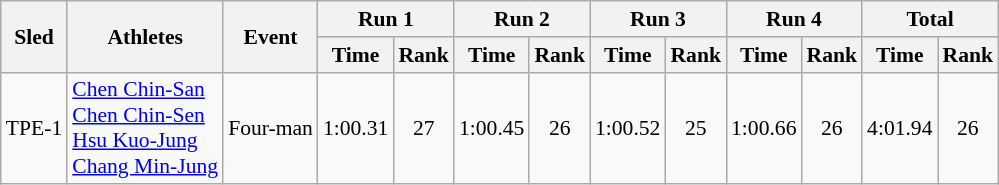<table class="wikitable"  border="1" style="font-size:90%">
<tr>
<th rowspan="2">Sled</th>
<th rowspan="2">Athletes</th>
<th rowspan="2">Event</th>
<th colspan="2">Run 1</th>
<th colspan="2">Run 2</th>
<th colspan="2">Run 3</th>
<th colspan="2">Run 4</th>
<th colspan="2">Total</th>
</tr>
<tr>
<th>Time</th>
<th>Rank</th>
<th>Time</th>
<th>Rank</th>
<th>Time</th>
<th>Rank</th>
<th>Time</th>
<th>Rank</th>
<th>Time</th>
<th>Rank</th>
</tr>
<tr>
<td align="center">TPE-1</td>
<td><a href='#'>Chen Chin-San</a><br><a href='#'>Chen Chin-Sen</a><br><a href='#'>Hsu Kuo-Jung</a><br><a href='#'>Chang Min-Jung</a></td>
<td>Four-man</td>
<td align="center">1:00.31</td>
<td align="center">27</td>
<td align="center">1:00.45</td>
<td align="center">26</td>
<td align="center">1:00.52</td>
<td align="center">25</td>
<td align="center">1:00.66</td>
<td align="center">26</td>
<td align="center">4:01.94</td>
<td align="center">26</td>
</tr>
</table>
